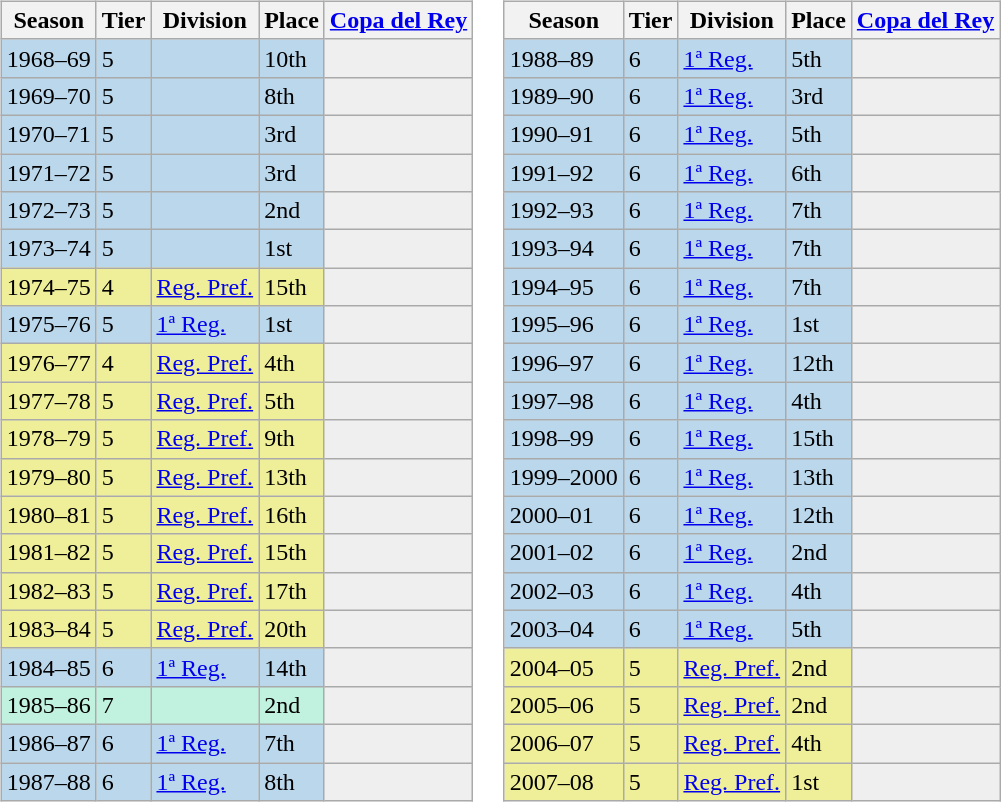<table>
<tr>
<td valign="top" width=0%><br><table class="wikitable">
<tr style="background:#f0f6fa;">
<th>Season</th>
<th>Tier</th>
<th>Division</th>
<th>Place</th>
<th><a href='#'>Copa del Rey</a></th>
</tr>
<tr>
<td style="background:#BBD7EC;">1968–69</td>
<td style="background:#BBD7EC;">5</td>
<td style="background:#BBD7EC;"></td>
<td style="background:#BBD7EC;">10th</td>
<th style="background:#efefef;"></th>
</tr>
<tr>
<td style="background:#BBD7EC;">1969–70</td>
<td style="background:#BBD7EC;">5</td>
<td style="background:#BBD7EC;"></td>
<td style="background:#BBD7EC;">8th</td>
<th style="background:#efefef;"></th>
</tr>
<tr>
<td style="background:#BBD7EC;">1970–71</td>
<td style="background:#BBD7EC;">5</td>
<td style="background:#BBD7EC;"></td>
<td style="background:#BBD7EC;">3rd</td>
<th style="background:#efefef;"></th>
</tr>
<tr>
<td style="background:#BBD7EC;">1971–72</td>
<td style="background:#BBD7EC;">5</td>
<td style="background:#BBD7EC;"></td>
<td style="background:#BBD7EC;">3rd</td>
<th style="background:#efefef;"></th>
</tr>
<tr>
<td style="background:#BBD7EC;">1972–73</td>
<td style="background:#BBD7EC;">5</td>
<td style="background:#BBD7EC;"></td>
<td style="background:#BBD7EC;">2nd</td>
<th style="background:#efefef;"></th>
</tr>
<tr>
<td style="background:#BBD7EC;">1973–74</td>
<td style="background:#BBD7EC;">5</td>
<td style="background:#BBD7EC;"></td>
<td style="background:#BBD7EC;">1st</td>
<th style="background:#efefef;"></th>
</tr>
<tr>
<td style="background:#EFEF99;">1974–75</td>
<td style="background:#EFEF99;">4</td>
<td style="background:#EFEF99;"><a href='#'>Reg. Pref.</a></td>
<td style="background:#EFEF99;">15th</td>
<th style="background:#efefef;"></th>
</tr>
<tr>
<td style="background:#BBD7EC;">1975–76</td>
<td style="background:#BBD7EC;">5</td>
<td style="background:#BBD7EC;"><a href='#'>1ª Reg.</a></td>
<td style="background:#BBD7EC;">1st</td>
<th style="background:#efefef;"></th>
</tr>
<tr>
<td style="background:#EFEF99;">1976–77</td>
<td style="background:#EFEF99;">4</td>
<td style="background:#EFEF99;"><a href='#'>Reg. Pref.</a></td>
<td style="background:#EFEF99;">4th</td>
<th style="background:#efefef;"></th>
</tr>
<tr>
<td style="background:#EFEF99;">1977–78</td>
<td style="background:#EFEF99;">5</td>
<td style="background:#EFEF99;"><a href='#'>Reg. Pref.</a></td>
<td style="background:#EFEF99;">5th</td>
<th style="background:#efefef;"></th>
</tr>
<tr>
<td style="background:#EFEF99;">1978–79</td>
<td style="background:#EFEF99;">5</td>
<td style="background:#EFEF99;"><a href='#'>Reg. Pref.</a></td>
<td style="background:#EFEF99;">9th</td>
<th style="background:#efefef;"></th>
</tr>
<tr>
<td style="background:#EFEF99;">1979–80</td>
<td style="background:#EFEF99;">5</td>
<td style="background:#EFEF99;"><a href='#'>Reg. Pref.</a></td>
<td style="background:#EFEF99;">13th</td>
<th style="background:#efefef;"></th>
</tr>
<tr>
<td style="background:#EFEF99;">1980–81</td>
<td style="background:#EFEF99;">5</td>
<td style="background:#EFEF99;"><a href='#'>Reg. Pref.</a></td>
<td style="background:#EFEF99;">16th</td>
<th style="background:#efefef;"></th>
</tr>
<tr>
<td style="background:#EFEF99;">1981–82</td>
<td style="background:#EFEF99;">5</td>
<td style="background:#EFEF99;"><a href='#'>Reg. Pref.</a></td>
<td style="background:#EFEF99;">15th</td>
<th style="background:#efefef;"></th>
</tr>
<tr>
<td style="background:#EFEF99;">1982–83</td>
<td style="background:#EFEF99;">5</td>
<td style="background:#EFEF99;"><a href='#'>Reg. Pref.</a></td>
<td style="background:#EFEF99;">17th</td>
<th style="background:#efefef;"></th>
</tr>
<tr>
<td style="background:#EFEF99;">1983–84</td>
<td style="background:#EFEF99;">5</td>
<td style="background:#EFEF99;"><a href='#'>Reg. Pref.</a></td>
<td style="background:#EFEF99;">20th</td>
<th style="background:#efefef;"></th>
</tr>
<tr>
<td style="background:#BBD7EC;">1984–85</td>
<td style="background:#BBD7EC;">6</td>
<td style="background:#BBD7EC;"><a href='#'>1ª Reg.</a></td>
<td style="background:#BBD7EC;">14th</td>
<th style="background:#efefef;"></th>
</tr>
<tr>
<td style="background:#C0F2DF;">1985–86</td>
<td style="background:#C0F2DF;">7</td>
<td style="background:#C0F2DF;"></td>
<td style="background:#C0F2DF;">2nd</td>
<th style="background:#efefef;"></th>
</tr>
<tr>
<td style="background:#BBD7EC;">1986–87</td>
<td style="background:#BBD7EC;">6</td>
<td style="background:#BBD7EC;"><a href='#'>1ª Reg.</a></td>
<td style="background:#BBD7EC;">7th</td>
<th style="background:#efefef;"></th>
</tr>
<tr>
<td style="background:#BBD7EC;">1987–88</td>
<td style="background:#BBD7EC;">6</td>
<td style="background:#BBD7EC;"><a href='#'>1ª Reg.</a></td>
<td style="background:#BBD7EC;">8th</td>
<th style="background:#efefef;"></th>
</tr>
</table>
</td>
<td valign="top" width=0%><br><table class="wikitable">
<tr style="background:#f0f6fa;">
<th>Season</th>
<th>Tier</th>
<th>Division</th>
<th>Place</th>
<th><a href='#'>Copa del Rey</a></th>
</tr>
<tr>
<td style="background:#BBD7EC;">1988–89</td>
<td style="background:#BBD7EC;">6</td>
<td style="background:#BBD7EC;"><a href='#'>1ª Reg.</a></td>
<td style="background:#BBD7EC;">5th</td>
<th style="background:#efefef;"></th>
</tr>
<tr>
<td style="background:#BBD7EC;">1989–90</td>
<td style="background:#BBD7EC;">6</td>
<td style="background:#BBD7EC;"><a href='#'>1ª Reg.</a></td>
<td style="background:#BBD7EC;">3rd</td>
<th style="background:#efefef;"></th>
</tr>
<tr>
<td style="background:#BBD7EC;">1990–91</td>
<td style="background:#BBD7EC;">6</td>
<td style="background:#BBD7EC;"><a href='#'>1ª Reg.</a></td>
<td style="background:#BBD7EC;">5th</td>
<th style="background:#efefef;"></th>
</tr>
<tr>
<td style="background:#BBD7EC;">1991–92</td>
<td style="background:#BBD7EC;">6</td>
<td style="background:#BBD7EC;"><a href='#'>1ª Reg.</a></td>
<td style="background:#BBD7EC;">6th</td>
<th style="background:#efefef;"></th>
</tr>
<tr>
<td style="background:#BBD7EC;">1992–93</td>
<td style="background:#BBD7EC;">6</td>
<td style="background:#BBD7EC;"><a href='#'>1ª Reg.</a></td>
<td style="background:#BBD7EC;">7th</td>
<th style="background:#efefef;"></th>
</tr>
<tr>
<td style="background:#BBD7EC;">1993–94</td>
<td style="background:#BBD7EC;">6</td>
<td style="background:#BBD7EC;"><a href='#'>1ª Reg.</a></td>
<td style="background:#BBD7EC;">7th</td>
<th style="background:#efefef;"></th>
</tr>
<tr>
<td style="background:#BBD7EC;">1994–95</td>
<td style="background:#BBD7EC;">6</td>
<td style="background:#BBD7EC;"><a href='#'>1ª Reg.</a></td>
<td style="background:#BBD7EC;">7th</td>
<th style="background:#efefef;"></th>
</tr>
<tr>
<td style="background:#BBD7EC;">1995–96</td>
<td style="background:#BBD7EC;">6</td>
<td style="background:#BBD7EC;"><a href='#'>1ª Reg.</a></td>
<td style="background:#BBD7EC;">1st</td>
<th style="background:#efefef;"></th>
</tr>
<tr>
<td style="background:#BBD7EC;">1996–97</td>
<td style="background:#BBD7EC;">6</td>
<td style="background:#BBD7EC;"><a href='#'>1ª Reg.</a></td>
<td style="background:#BBD7EC;">12th</td>
<th style="background:#efefef;"></th>
</tr>
<tr>
<td style="background:#BBD7EC;">1997–98</td>
<td style="background:#BBD7EC;">6</td>
<td style="background:#BBD7EC;"><a href='#'>1ª Reg.</a></td>
<td style="background:#BBD7EC;">4th</td>
<th style="background:#efefef;"></th>
</tr>
<tr>
<td style="background:#BBD7EC;">1998–99</td>
<td style="background:#BBD7EC;">6</td>
<td style="background:#BBD7EC;"><a href='#'>1ª Reg.</a></td>
<td style="background:#BBD7EC;">15th</td>
<th style="background:#efefef;"></th>
</tr>
<tr>
<td style="background:#BBD7EC;">1999–2000</td>
<td style="background:#BBD7EC;">6</td>
<td style="background:#BBD7EC;"><a href='#'>1ª Reg.</a></td>
<td style="background:#BBD7EC;">13th</td>
<th style="background:#efefef;"></th>
</tr>
<tr>
<td style="background:#BBD7EC;">2000–01</td>
<td style="background:#BBD7EC;">6</td>
<td style="background:#BBD7EC;"><a href='#'>1ª Reg.</a></td>
<td style="background:#BBD7EC;">12th</td>
<th style="background:#efefef;"></th>
</tr>
<tr>
<td style="background:#BBD7EC;">2001–02</td>
<td style="background:#BBD7EC;">6</td>
<td style="background:#BBD7EC;"><a href='#'>1ª Reg.</a></td>
<td style="background:#BBD7EC;">2nd</td>
<th style="background:#efefef;"></th>
</tr>
<tr>
<td style="background:#BBD7EC;">2002–03</td>
<td style="background:#BBD7EC;">6</td>
<td style="background:#BBD7EC;"><a href='#'>1ª Reg.</a></td>
<td style="background:#BBD7EC;">4th</td>
<th style="background:#efefef;"></th>
</tr>
<tr>
<td style="background:#BBD7EC;">2003–04</td>
<td style="background:#BBD7EC;">6</td>
<td style="background:#BBD7EC;"><a href='#'>1ª Reg.</a></td>
<td style="background:#BBD7EC;">5th</td>
<th style="background:#efefef;"></th>
</tr>
<tr>
<td style="background:#EFEF99;">2004–05</td>
<td style="background:#EFEF99;">5</td>
<td style="background:#EFEF99;"><a href='#'>Reg. Pref.</a></td>
<td style="background:#EFEF99;">2nd</td>
<th style="background:#efefef;"></th>
</tr>
<tr>
<td style="background:#EFEF99;">2005–06</td>
<td style="background:#EFEF99;">5</td>
<td style="background:#EFEF99;"><a href='#'>Reg. Pref.</a></td>
<td style="background:#EFEF99;">2nd</td>
<th style="background:#efefef;"></th>
</tr>
<tr>
<td style="background:#EFEF99;">2006–07</td>
<td style="background:#EFEF99;">5</td>
<td style="background:#EFEF99;"><a href='#'>Reg. Pref.</a></td>
<td style="background:#EFEF99;">4th</td>
<th style="background:#efefef;"></th>
</tr>
<tr>
<td style="background:#EFEF99;">2007–08</td>
<td style="background:#EFEF99;">5</td>
<td style="background:#EFEF99;"><a href='#'>Reg. Pref.</a></td>
<td style="background:#EFEF99;">1st</td>
<th style="background:#efefef;"></th>
</tr>
</table>
</td>
</tr>
</table>
